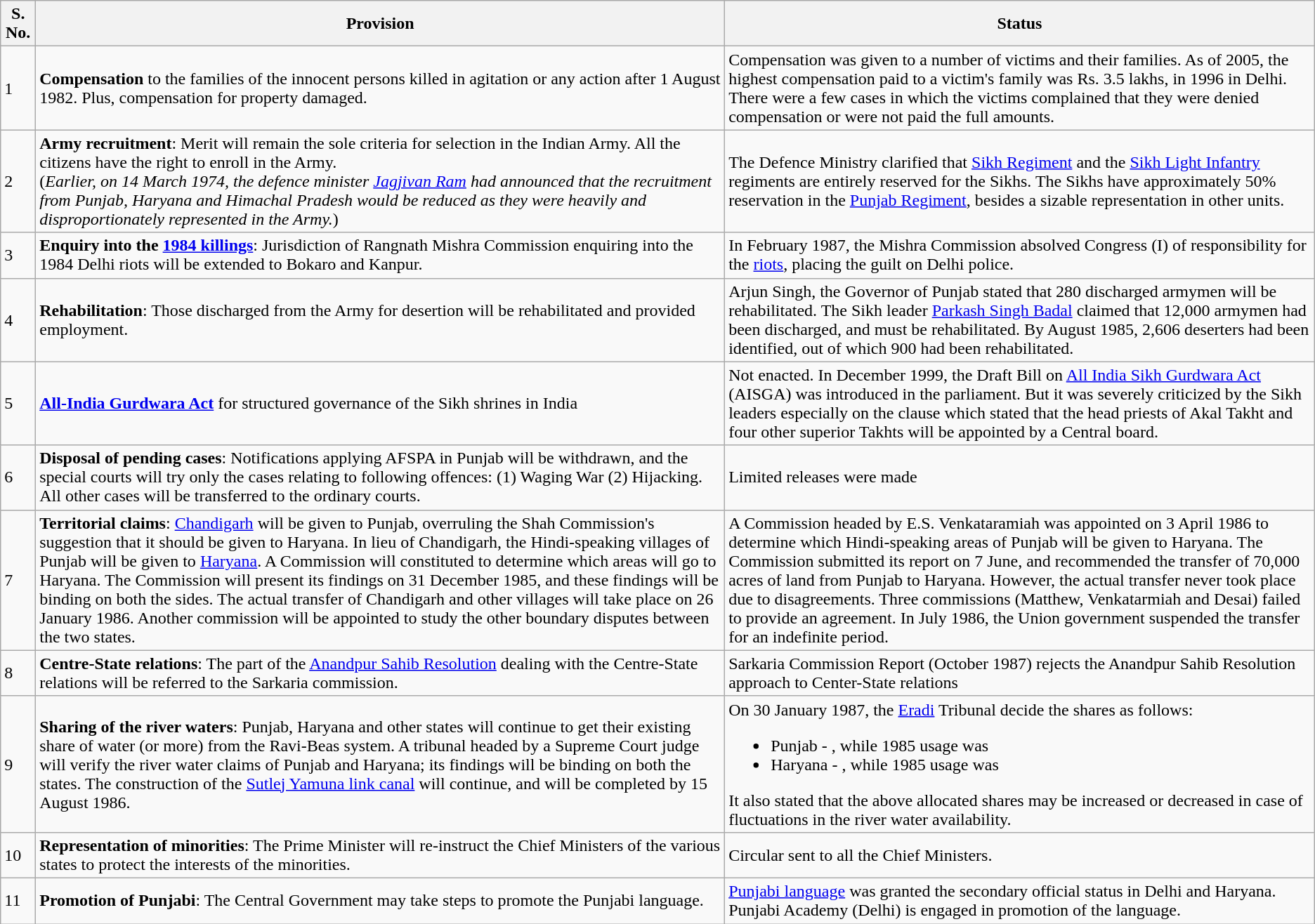<table class="wikitable">
<tr>
<th>S. No.</th>
<th>Provision</th>
<th>Status</th>
</tr>
<tr>
<td>1</td>
<td><strong>Compensation</strong> to the families of the innocent persons killed in agitation or any action after 1 August 1982. Plus, compensation for property damaged.</td>
<td>Compensation was given to a number of victims and their families. As of 2005, the highest compensation paid to a victim's family was Rs. 3.5 lakhs, in 1996 in Delhi. There were a few cases in which the victims complained that they were denied compensation or were not paid the full amounts.</td>
</tr>
<tr>
<td>2</td>
<td><strong>Army recruitment</strong>: Merit will remain the sole criteria for selection in the Indian Army. All the citizens have the right to enroll in the Army.<br>(<em>Earlier, on 14 March 1974, the defence minister <a href='#'>Jagjivan Ram</a> had announced that the recruitment from Punjab, Haryana and Himachal Pradesh would be reduced as they were heavily and disproportionately represented in the Army.</em>)</td>
<td>The Defence Ministry clarified that <a href='#'>Sikh Regiment</a> and the <a href='#'>Sikh Light Infantry</a> regiments are entirely reserved for the Sikhs. The Sikhs have approximately 50% reservation in the <a href='#'>Punjab Regiment</a>, besides a sizable representation in other units.</td>
</tr>
<tr>
<td>3</td>
<td><strong>Enquiry into the <a href='#'>1984 killings</a></strong>: Jurisdiction of Rangnath Mishra Commission enquiring into the 1984 Delhi riots will be extended to Bokaro and Kanpur.</td>
<td>In February 1987, the Mishra Commission absolved Congress (I) of responsibility for the <a href='#'>riots</a>, placing the guilt on Delhi police.</td>
</tr>
<tr>
<td>4</td>
<td><strong>Rehabilitation</strong>: Those discharged from the Army for desertion will be rehabilitated and provided employment.</td>
<td>Arjun Singh, the Governor of Punjab stated that 280 discharged armymen will be rehabilitated. The Sikh leader <a href='#'>Parkash Singh Badal</a> claimed that 12,000 armymen had been discharged, and must be rehabilitated. By August 1985, 2,606 deserters had been identified, out of which 900 had been rehabilitated.</td>
</tr>
<tr>
<td>5</td>
<td><strong><a href='#'>All-India Gurdwara Act</a></strong> for structured governance of the Sikh shrines in India</td>
<td>Not enacted. In December 1999, the Draft Bill on <a href='#'>All India Sikh Gurdwara Act</a> (AISGA) was introduced in the parliament. But it was severely criticized by the Sikh leaders especially on the clause which stated that the head priests of Akal Takht and four other superior Takhts will be appointed by a Central board.</td>
</tr>
<tr>
<td>6</td>
<td><strong>Disposal of pending cases</strong>: Notifications applying AFSPA in Punjab will be withdrawn, and the special courts will try only the cases relating to following offences: (1) Waging War (2) Hijacking. All other cases will be transferred to the ordinary courts.</td>
<td>Limited releases were made</td>
</tr>
<tr>
<td>7</td>
<td><strong>Territorial claims</strong>: <a href='#'>Chandigarh</a> will be given to Punjab, overruling the Shah Commission's suggestion that it should be given to Haryana. In lieu of Chandigarh, the Hindi-speaking villages of Punjab will be given to <a href='#'>Haryana</a>. A Commission will constituted to determine which areas will go to Haryana. The Commission will present its findings on 31 December 1985, and these findings will be binding on both the sides. The actual transfer of Chandigarh and other villages will take place on 26 January 1986. Another commission will be appointed to study the other boundary disputes between the two states.</td>
<td>A Commission headed by E.S. Venkataramiah was appointed on 3 April 1986 to determine which Hindi-speaking areas of Punjab will be given to Haryana. The Commission submitted its report on 7 June, and recommended the transfer of 70,000 acres of land from Punjab to Haryana. However, the actual transfer never took place due to disagreements. Three commissions (Matthew, Venkatarmiah and Desai) failed to provide an agreement. In July 1986, the Union government suspended the transfer for an indefinite period.</td>
</tr>
<tr>
<td>8</td>
<td><strong>Centre-State relations</strong>: The part of the <a href='#'>Anandpur Sahib Resolution</a> dealing with the Centre-State relations will be referred to the Sarkaria commission.</td>
<td>Sarkaria Commission Report (October 1987) rejects the Anandpur Sahib Resolution approach to Center-State relations</td>
</tr>
<tr>
<td>9</td>
<td><strong>Sharing of the river waters</strong>: Punjab, Haryana and other states will continue to get their existing share of water (or more) from the Ravi-Beas system. A tribunal headed by a Supreme Court judge will verify the river water claims of Punjab and Haryana; its findings will be binding on both the states. The construction of the <a href='#'>Sutlej Yamuna link canal</a> will continue, and will be completed by 15 August 1986.</td>
<td>On 30 January 1987, the <a href='#'>Eradi</a> Tribunal decide the shares as follows:<br><ul><li>Punjab - , while 1985 usage was </li><li>Haryana - , while 1985 usage was </li></ul>It also stated that the above allocated shares may be increased or decreased in case of fluctuations in the river water availability.</td>
</tr>
<tr>
<td>10</td>
<td><strong>Representation of minorities</strong>: The Prime Minister will re-instruct the Chief Ministers of the various states to protect the interests of the minorities.</td>
<td>Circular sent to all the Chief Ministers.</td>
</tr>
<tr>
<td>11</td>
<td><strong>Promotion of Punjabi</strong>: The Central Government may take steps to promote the Punjabi language.</td>
<td><a href='#'>Punjabi language</a> was granted the secondary official status in Delhi and Haryana. Punjabi Academy (Delhi) is engaged in promotion of the language.</td>
</tr>
</table>
